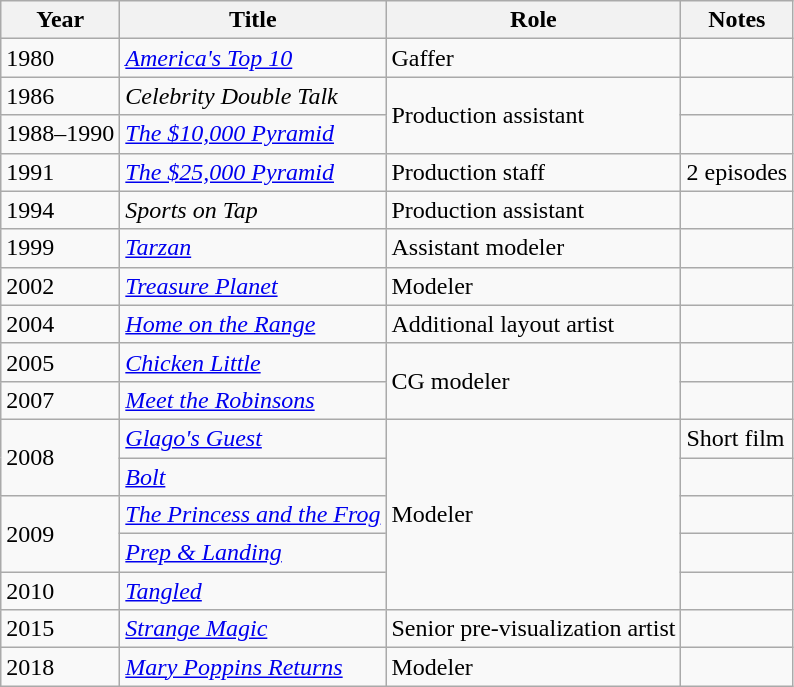<table class="wikitable sortable">
<tr>
<th>Year</th>
<th>Title</th>
<th>Role</th>
<th>Notes</th>
</tr>
<tr>
<td>1980</td>
<td><em><a href='#'>America's Top 10</a></em></td>
<td>Gaffer</td>
<td></td>
</tr>
<tr>
<td>1986</td>
<td><em>Celebrity Double Talk</em></td>
<td rowspan="2">Production assistant</td>
<td></td>
</tr>
<tr>
<td>1988–1990</td>
<td><em><a href='#'>The $10,000 Pyramid</a></em></td>
<td></td>
</tr>
<tr>
<td>1991</td>
<td><em><a href='#'>The $25,000 Pyramid</a></em></td>
<td>Production staff</td>
<td>2 episodes</td>
</tr>
<tr>
<td>1994</td>
<td><em>Sports on Tap</em></td>
<td>Production assistant</td>
<td></td>
</tr>
<tr>
<td>1999</td>
<td><em><a href='#'>Tarzan</a></em></td>
<td>Assistant modeler</td>
<td></td>
</tr>
<tr>
<td>2002</td>
<td><em><a href='#'>Treasure Planet</a></em></td>
<td>Modeler</td>
<td></td>
</tr>
<tr>
<td>2004</td>
<td><em><a href='#'>Home on the Range</a></em></td>
<td>Additional layout artist</td>
<td></td>
</tr>
<tr>
<td>2005</td>
<td><em><a href='#'>Chicken Little</a></em></td>
<td rowspan="2">CG modeler</td>
<td></td>
</tr>
<tr>
<td>2007</td>
<td><em><a href='#'>Meet the Robinsons</a></em></td>
<td></td>
</tr>
<tr>
<td rowspan="2">2008</td>
<td><em><a href='#'>Glago's Guest</a></em></td>
<td rowspan="5">Modeler</td>
<td>Short film</td>
</tr>
<tr>
<td><em><a href='#'>Bolt</a></em></td>
<td></td>
</tr>
<tr>
<td rowspan="2">2009</td>
<td><em><a href='#'>The Princess and the Frog</a></em></td>
<td></td>
</tr>
<tr>
<td><em><a href='#'>Prep & Landing</a></em></td>
<td></td>
</tr>
<tr>
<td>2010</td>
<td><em><a href='#'>Tangled</a></em></td>
<td></td>
</tr>
<tr>
<td>2015</td>
<td><em><a href='#'>Strange Magic</a></em></td>
<td>Senior pre-visualization artist</td>
<td></td>
</tr>
<tr>
<td>2018</td>
<td><em><a href='#'>Mary Poppins Returns</a></em></td>
<td>Modeler</td>
<td></td>
</tr>
</table>
